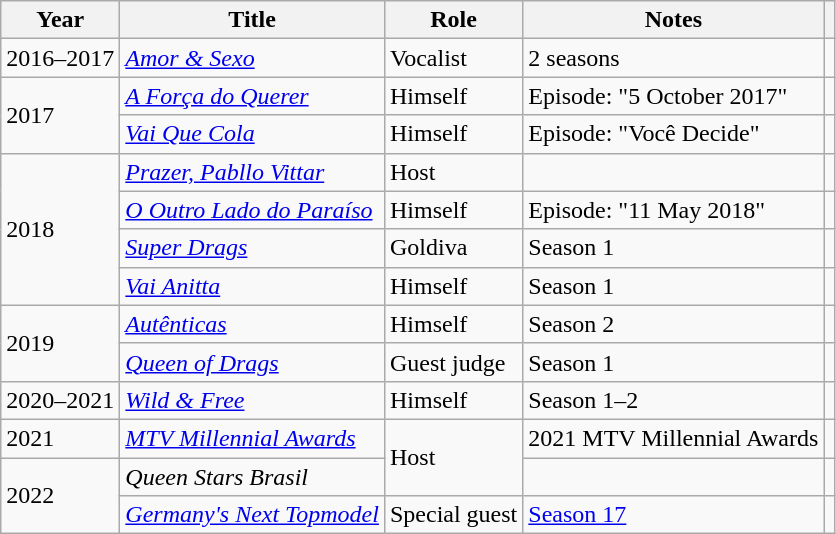<table class="wikitable">
<tr>
<th>Year</th>
<th>Title</th>
<th>Role</th>
<th class="unsortable">Notes</th>
<th class="unsortable"></th>
</tr>
<tr>
<td>2016–2017</td>
<td><em><a href='#'>Amor & Sexo</a></em></td>
<td>Vocalist</td>
<td>2 seasons</td>
<td></td>
</tr>
<tr>
<td rowspan="2">2017</td>
<td><em><a href='#'>A Força do Querer</a></em></td>
<td>Himself</td>
<td>Episode: "5 October 2017"</td>
<td></td>
</tr>
<tr>
<td><em><a href='#'>Vai Que Cola</a></em></td>
<td>Himself</td>
<td>Episode: "Você Decide"</td>
<td></td>
</tr>
<tr>
<td rowspan="4">2018</td>
<td><em><a href='#'>Prazer, Pabllo Vittar</a></em></td>
<td>Host</td>
<td></td>
<td></td>
</tr>
<tr>
<td><em><a href='#'>O Outro Lado do Paraíso</a></em></td>
<td>Himself</td>
<td>Episode: "11 May 2018"</td>
<td></td>
</tr>
<tr>
<td><em><a href='#'>Super Drags</a></em></td>
<td>Goldiva</td>
<td>Season 1</td>
<td></td>
</tr>
<tr>
<td><em><a href='#'>Vai Anitta</a></em></td>
<td>Himself</td>
<td>Season 1</td>
<td></td>
</tr>
<tr>
<td rowspan="2">2019</td>
<td><em><a href='#'>Autênticas</a></em></td>
<td>Himself</td>
<td>Season 2</td>
<td></td>
</tr>
<tr>
<td><em><a href='#'>Queen of Drags</a></em></td>
<td>Guest judge</td>
<td>Season 1</td>
<td></td>
</tr>
<tr>
<td>2020–2021</td>
<td><em><a href='#'>Wild & Free</a></em></td>
<td>Himself</td>
<td>Season 1–2</td>
<td></td>
</tr>
<tr>
<td>2021</td>
<td><em><a href='#'>MTV Millennial Awards</a></em></td>
<td rowspan="2">Host</td>
<td>2021 MTV Millennial Awards</td>
<td></td>
</tr>
<tr>
<td rowspan="2">2022</td>
<td><em>Queen Stars Brasil</em></td>
<td></td>
<td></td>
</tr>
<tr>
<td><em><a href='#'>Germany's Next Topmodel</a></em></td>
<td>Special guest</td>
<td><a href='#'>Season 17</a></td>
<td></td>
</tr>
</table>
